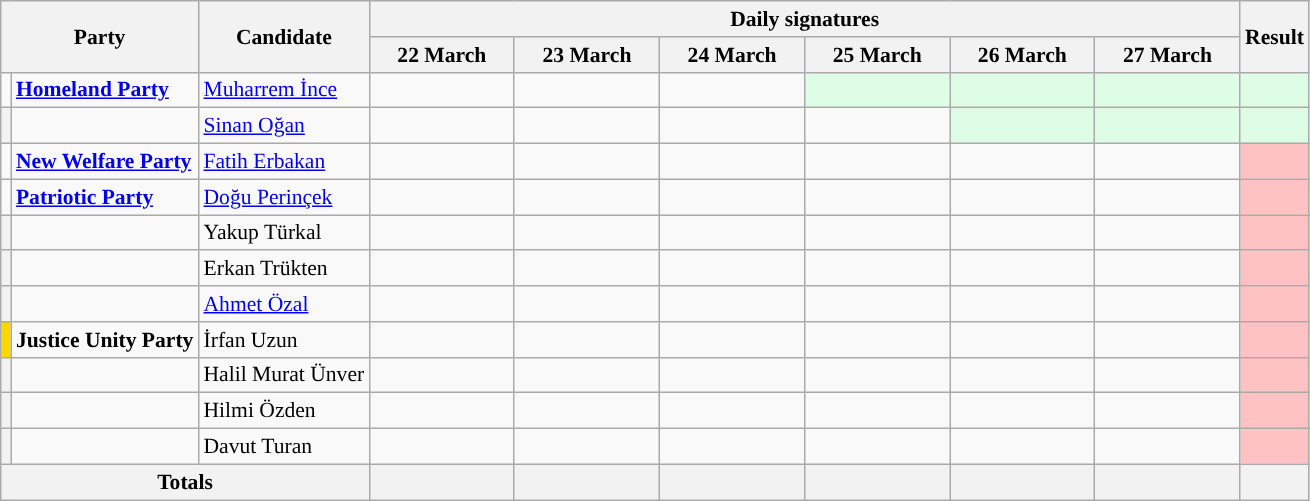<table class=wikitable style="font-size:90%;">
<tr>
<th rowspan="2" colspan="2">Party</th>
<th rowspan="2">Candidate</th>
<th colspan="6">Daily signatures</th>
<th rowspan="2">Result</th>
</tr>
<tr>
<th width="90px">22 March</th>
<th width="90px">23 March</th>
<th width="90px">24 March</th>
<th width="90px">25 March</th>
<th width="90px">26 March</th>
<th width="90px">27 March</th>
</tr>
<tr>
<td style="background: "></td>
<td><strong><a href='#'>Homeland Party</a></strong></td>
<td><a href='#'>Muharrem İnce</a></td>
<td></td>
<td></td>
<td></td>
<td style="background: #DEFDE6"></td>
<td style="background: #DEFDE6"></td>
<td style="background: #DEFDE6"></td>
<th style="background: #DEFDE6"></th>
</tr>
<tr>
<th></th>
<td></td>
<td><a href='#'>Sinan Oğan</a></td>
<td></td>
<td></td>
<td></td>
<td></td>
<td style="background: #DEFDE6"></td>
<td style="background: #DEFDE6"></td>
<th style="background: #DEFDE6"></th>
</tr>
<tr>
<td style="background: "></td>
<td><strong><a href='#'>New Welfare Party</a></strong></td>
<td><a href='#'>Fatih Erbakan</a></td>
<td></td>
<td></td>
<td></td>
<td></td>
<td></td>
<td></td>
<th style="background: #FFC2C2"></th>
</tr>
<tr>
<td style="background: "></td>
<td><strong><a href='#'>Patriotic Party</a></strong></td>
<td><a href='#'>Doğu Perinçek</a></td>
<td></td>
<td></td>
<td></td>
<td></td>
<td></td>
<td></td>
<th style="background: #FFC2C2"></th>
</tr>
<tr>
<th></th>
<td></td>
<td>Yakup Türkal</td>
<td></td>
<td></td>
<td></td>
<td></td>
<td></td>
<td></td>
<th style="background: #FFC2C2"></th>
</tr>
<tr>
<th></th>
<td></td>
<td>Erkan Trükten</td>
<td></td>
<td></td>
<td></td>
<td></td>
<td></td>
<td></td>
<th style="background: #FFC2C2"></th>
</tr>
<tr>
<th></th>
<td></td>
<td><a href='#'>Ahmet Özal</a></td>
<td></td>
<td></td>
<td></td>
<td></td>
<td></td>
<td></td>
<th style="background: #FFC2C2"></th>
</tr>
<tr>
<th style="background-color:#FFD700"></th>
<td><strong>Justice Unity Party</strong></td>
<td>İrfan Uzun</td>
<td></td>
<td></td>
<td></td>
<td></td>
<td></td>
<td></td>
<th style="background: #FFC2C2"></th>
</tr>
<tr>
<th></th>
<td></td>
<td>Halil Murat Ünver</td>
<td></td>
<td></td>
<td></td>
<td></td>
<td></td>
<td></td>
<th style="background: #FFC2C2"></th>
</tr>
<tr>
<th></th>
<td></td>
<td>Hilmi Özden</td>
<td></td>
<td></td>
<td></td>
<td></td>
<td></td>
<td></td>
<th style="background: #FFC2C2"></th>
</tr>
<tr>
<th></th>
<td></td>
<td>Davut Turan</td>
<td></td>
<td></td>
<td></td>
<td></td>
<td></td>
<td></td>
<th style="background: #FFC2C2"></th>
</tr>
<tr>
<th colspan=3>Totals</th>
<th></th>
<th></th>
<th></th>
<th></th>
<th></th>
<th></th>
<th></th>
</tr>
</table>
